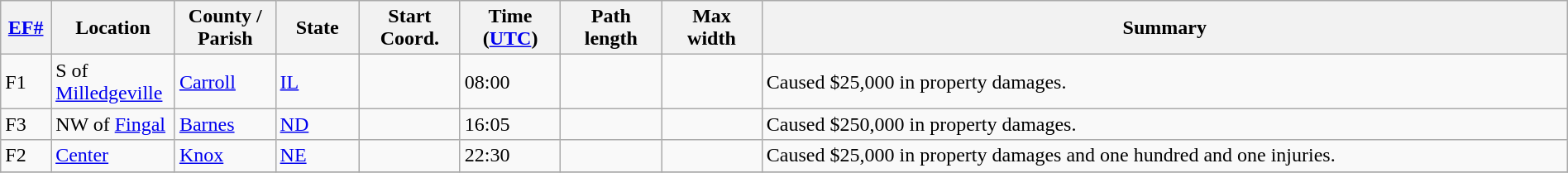<table class="wikitable sortable" style="width:100%;">
<tr>
<th scope="col"  style="width:3%; text-align:center;"><a href='#'>EF#</a></th>
<th scope="col"  style="width:7%; text-align:center;" class="unsortable">Location</th>
<th scope="col"  style="width:6%; text-align:center;" class="unsortable">County / Parish</th>
<th scope="col"  style="width:5%; text-align:center;">State</th>
<th scope="col"  style="width:6%; text-align:center;">Start Coord.</th>
<th scope="col"  style="width:6%; text-align:center;">Time (<a href='#'>UTC</a>)</th>
<th scope="col"  style="width:6%; text-align:center;">Path length</th>
<th scope="col"  style="width:6%; text-align:center;">Max width</th>
<th scope="col" class="unsortable" style="width:48%; text-align:center;">Summary</th>
</tr>
<tr>
<td bgcolor=>F1</td>
<td>S of <a href='#'>Milledgeville</a></td>
<td><a href='#'>Carroll</a></td>
<td><a href='#'>IL</a></td>
<td></td>
<td>08:00</td>
<td></td>
<td></td>
<td>Caused $25,000 in property damages.</td>
</tr>
<tr>
<td bgcolor=>F3</td>
<td>NW of <a href='#'>Fingal</a></td>
<td><a href='#'>Barnes</a></td>
<td><a href='#'>ND</a></td>
<td></td>
<td>16:05</td>
<td></td>
<td></td>
<td>Caused $250,000 in property damages.</td>
</tr>
<tr>
<td bgcolor=>F2</td>
<td><a href='#'>Center</a></td>
<td><a href='#'>Knox</a></td>
<td><a href='#'>NE</a></td>
<td></td>
<td>22:30</td>
<td></td>
<td></td>
<td>Caused $25,000 in property damages and one hundred and one injuries.</td>
</tr>
<tr>
</tr>
</table>
